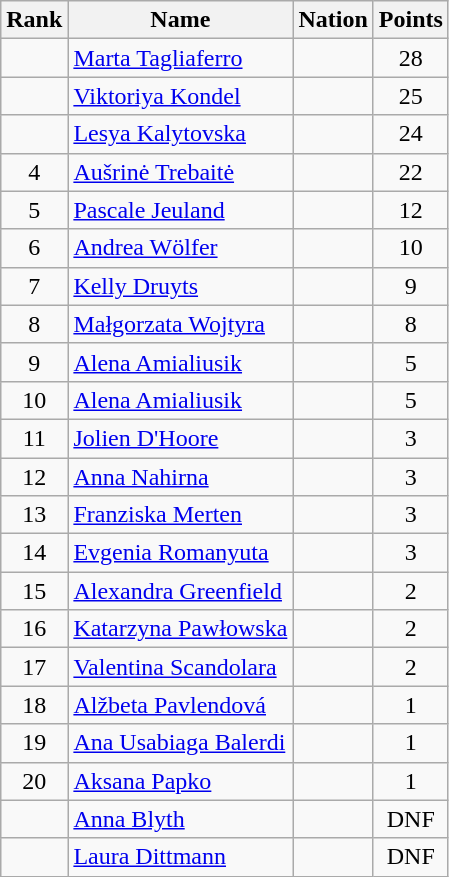<table class="wikitable sortable" style="text-align:center">
<tr>
<th>Rank</th>
<th>Name</th>
<th>Nation</th>
<th>Points</th>
</tr>
<tr>
<td></td>
<td align=left><a href='#'>Marta Tagliaferro</a></td>
<td align=left></td>
<td>28</td>
</tr>
<tr>
<td></td>
<td align=left><a href='#'>Viktoriya Kondel</a></td>
<td align=left></td>
<td>25</td>
</tr>
<tr>
<td></td>
<td align=left><a href='#'>Lesya Kalytovska</a></td>
<td align=left></td>
<td>24</td>
</tr>
<tr>
<td>4</td>
<td align=left><a href='#'>Aušrinė Trebaitė</a></td>
<td align=left></td>
<td>22</td>
</tr>
<tr>
<td>5</td>
<td align=left><a href='#'>Pascale Jeuland</a></td>
<td align=left></td>
<td>12</td>
</tr>
<tr>
<td>6</td>
<td align=left><a href='#'>Andrea Wölfer</a></td>
<td align=left></td>
<td>10</td>
</tr>
<tr>
<td>7</td>
<td align=left><a href='#'>Kelly Druyts</a></td>
<td align=left></td>
<td>9</td>
</tr>
<tr>
<td>8</td>
<td align=left><a href='#'>Małgorzata Wojtyra</a></td>
<td align=left></td>
<td>8</td>
</tr>
<tr>
<td>9</td>
<td align=left><a href='#'>Alena Amialiusik</a></td>
<td align=left></td>
<td>5</td>
</tr>
<tr>
<td>10</td>
<td align=left><a href='#'>Alena Amialiusik</a></td>
<td align=left></td>
<td>5</td>
</tr>
<tr>
<td>11</td>
<td align=left><a href='#'>Jolien D'Hoore</a></td>
<td align=left></td>
<td>3</td>
</tr>
<tr>
<td>12</td>
<td align=left><a href='#'>Anna Nahirna</a></td>
<td align=left></td>
<td>3</td>
</tr>
<tr>
<td>13</td>
<td align=left><a href='#'>Franziska Merten</a></td>
<td align=left></td>
<td>3</td>
</tr>
<tr>
<td>14</td>
<td align=left><a href='#'>Evgenia Romanyuta</a></td>
<td align=left></td>
<td>3</td>
</tr>
<tr>
<td>15</td>
<td align=left><a href='#'>Alexandra Greenfield</a></td>
<td align=left></td>
<td>2</td>
</tr>
<tr>
<td>16</td>
<td align=left><a href='#'>Katarzyna Pawłowska</a></td>
<td align=left></td>
<td>2</td>
</tr>
<tr>
<td>17</td>
<td align=left><a href='#'>Valentina Scandolara</a></td>
<td align=left></td>
<td>2</td>
</tr>
<tr>
<td>18</td>
<td align=left><a href='#'>Alžbeta Pavlendová</a></td>
<td align=left></td>
<td>1</td>
</tr>
<tr>
<td>19</td>
<td align=left><a href='#'>Ana Usabiaga Balerdi</a></td>
<td align=left></td>
<td>1</td>
</tr>
<tr>
<td>20</td>
<td align=left><a href='#'>Aksana Papko</a></td>
<td align=left></td>
<td>1</td>
</tr>
<tr>
<td></td>
<td align=left><a href='#'>Anna Blyth</a></td>
<td align=left></td>
<td>DNF</td>
</tr>
<tr>
<td></td>
<td align=left><a href='#'>Laura Dittmann</a></td>
<td align=left></td>
<td>DNF</td>
</tr>
</table>
